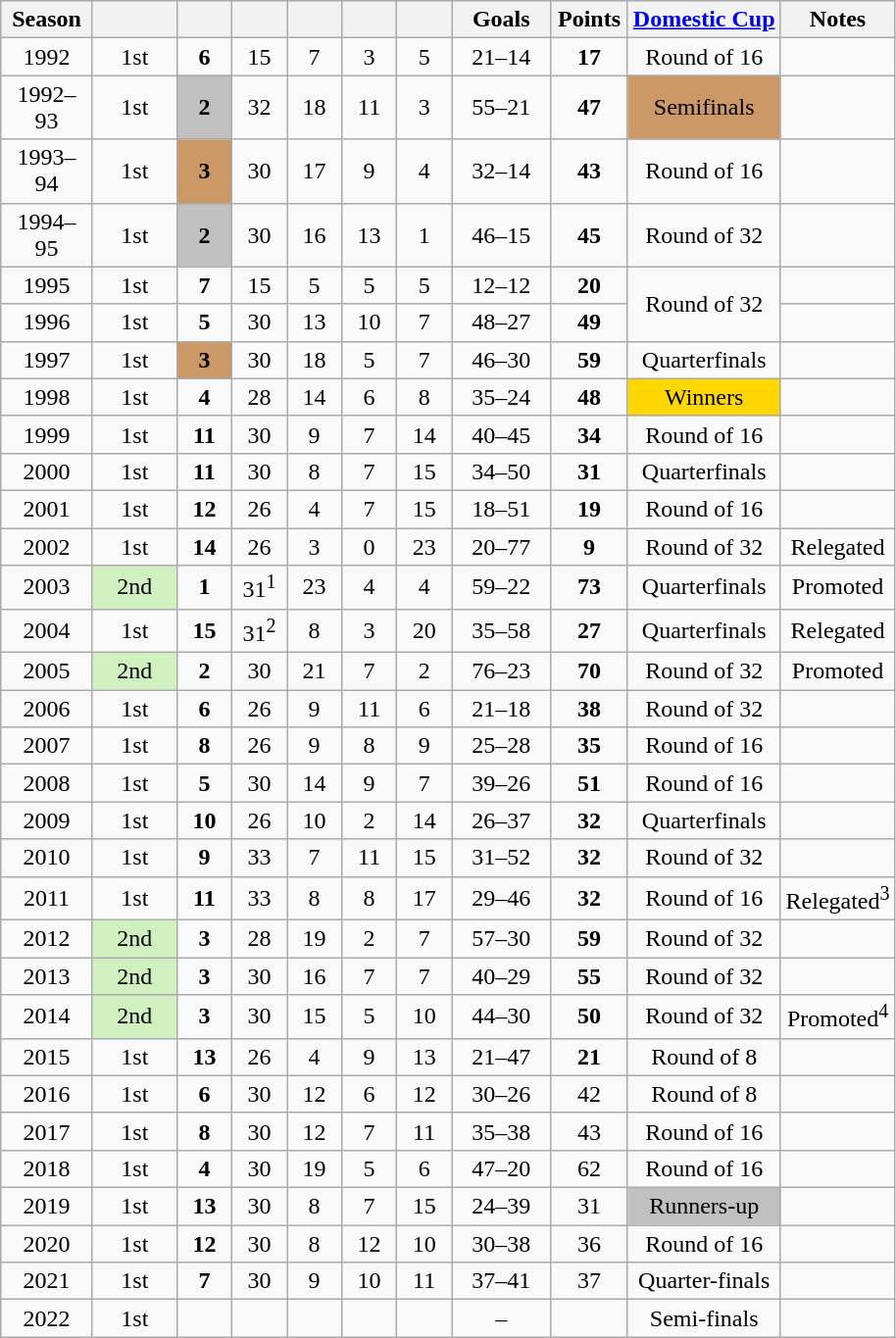<table class="wikitable" style="text-align: center;">
<tr>
<th width=55>Season</th>
<th width=50></th>
<th width=30></th>
<th width=30></th>
<th width=30></th>
<th width=30></th>
<th width=30></th>
<th width=60>Goals</th>
<th width=45>Points</th>
<th><a href='#'>Domestic Cup</a></th>
<th>Notes</th>
</tr>
<tr>
<td>1992</td>
<td>1st</td>
<td><strong>6</strong></td>
<td>15</td>
<td>7</td>
<td>3</td>
<td>5</td>
<td>21–14</td>
<td><strong>17</strong></td>
<td>Round of 16</td>
<td></td>
</tr>
<tr>
<td>1992–93</td>
<td>1st</td>
<td style="background:silver"><strong>2</strong></td>
<td>32</td>
<td>18</td>
<td>11</td>
<td>3</td>
<td>55–21</td>
<td><strong>47</strong></td>
<td style="background:#cc9966">Semifinals</td>
<td></td>
</tr>
<tr>
<td>1993–94</td>
<td>1st</td>
<td style="background:#cc9966"><strong>3</strong></td>
<td>30</td>
<td>17</td>
<td>9</td>
<td>4</td>
<td>32–14</td>
<td><strong>43</strong></td>
<td>Round of 16</td>
<td></td>
</tr>
<tr>
<td>1994–95</td>
<td>1st</td>
<td style="background:silver"><strong>2</strong></td>
<td>30</td>
<td>16</td>
<td>13</td>
<td>1</td>
<td>46–15</td>
<td><strong>45</strong></td>
<td>Round of 32</td>
<td></td>
</tr>
<tr>
<td>1995</td>
<td>1st</td>
<td><strong>7</strong></td>
<td>15</td>
<td>5</td>
<td>5</td>
<td>5</td>
<td>12–12</td>
<td><strong>20</strong></td>
<td rowspan="2">Round of 32</td>
<td></td>
</tr>
<tr>
<td>1996</td>
<td>1st</td>
<td><strong>5</strong></td>
<td>30</td>
<td>13</td>
<td>10</td>
<td>7</td>
<td>48–27</td>
<td><strong>49</strong></td>
<td></td>
</tr>
<tr>
<td>1997</td>
<td>1st</td>
<td style="background:#cc9966"><strong>3</strong></td>
<td>30</td>
<td>18</td>
<td>5</td>
<td>7</td>
<td>46–30</td>
<td><strong>59</strong></td>
<td>Quarterfinals</td>
<td></td>
</tr>
<tr>
<td>1998</td>
<td>1st</td>
<td><strong>4</strong></td>
<td>28</td>
<td>14</td>
<td>6</td>
<td>8</td>
<td>35–24</td>
<td><strong>48</strong></td>
<td style="background:gold">Winners</td>
<td></td>
</tr>
<tr>
<td>1999</td>
<td>1st</td>
<td><strong>11</strong></td>
<td>30</td>
<td>9</td>
<td>7</td>
<td>14</td>
<td>40–45</td>
<td><strong>34</strong></td>
<td>Round of 16</td>
<td></td>
</tr>
<tr>
<td>2000</td>
<td>1st</td>
<td><strong>11</strong></td>
<td>30</td>
<td>8</td>
<td>7</td>
<td>15</td>
<td>34–50</td>
<td><strong>31</strong></td>
<td>Quarterfinals</td>
<td></td>
</tr>
<tr>
<td>2001</td>
<td>1st</td>
<td><strong>12</strong></td>
<td>26</td>
<td>4</td>
<td>7</td>
<td>15</td>
<td>18–51</td>
<td><strong>19</strong></td>
<td>Round of 16</td>
<td></td>
</tr>
<tr>
<td>2002</td>
<td>1st</td>
<td><strong>14</strong></td>
<td>26</td>
<td>3</td>
<td>0</td>
<td>23</td>
<td>20–77</td>
<td><strong>9</strong></td>
<td>Round of 32</td>
<td>Relegated</td>
</tr>
<tr>
<td>2003</td>
<td style="background:#D0F0C0">2nd</td>
<td><strong>1</strong></td>
<td>31<sup>1</sup></td>
<td>23</td>
<td>4</td>
<td>4</td>
<td>59–22</td>
<td><strong>73</strong></td>
<td>Quarterfinals</td>
<td>Promoted</td>
</tr>
<tr>
<td>2004</td>
<td>1st</td>
<td><strong>15</strong></td>
<td>31<sup>2</sup></td>
<td>8</td>
<td>3</td>
<td>20</td>
<td>35–58</td>
<td><strong>27</strong></td>
<td>Quarterfinals</td>
<td>Relegated</td>
</tr>
<tr>
<td>2005</td>
<td style="background:#D0F0C0">2nd</td>
<td><strong>2</strong></td>
<td>30</td>
<td>21</td>
<td>7</td>
<td>2</td>
<td>76–23</td>
<td><strong>70</strong></td>
<td>Round of 32</td>
<td>Promoted</td>
</tr>
<tr>
<td>2006</td>
<td>1st</td>
<td><strong>6</strong></td>
<td>26</td>
<td>9</td>
<td>11</td>
<td>6</td>
<td>21–18</td>
<td><strong>38</strong></td>
<td>Round of 32</td>
<td></td>
</tr>
<tr>
<td>2007</td>
<td>1st</td>
<td><strong>8</strong></td>
<td>26</td>
<td>9</td>
<td>8</td>
<td>9</td>
<td>25–28</td>
<td><strong>35</strong></td>
<td>Round of 16</td>
<td></td>
</tr>
<tr>
<td>2008</td>
<td>1st</td>
<td><strong>5</strong></td>
<td>30</td>
<td>14</td>
<td>9</td>
<td>7</td>
<td>39–26</td>
<td><strong>51</strong></td>
<td>Round of 16</td>
<td></td>
</tr>
<tr>
<td>2009</td>
<td>1st</td>
<td><strong>10</strong></td>
<td>26</td>
<td>10</td>
<td>2</td>
<td>14</td>
<td>26–37</td>
<td><strong>32</strong></td>
<td>Quarterfinals</td>
<td></td>
</tr>
<tr>
<td>2010</td>
<td>1st</td>
<td><strong>9</strong></td>
<td>33</td>
<td>7</td>
<td>11</td>
<td>15</td>
<td>31–52</td>
<td><strong>32</strong></td>
<td>Round of 32</td>
<td></td>
</tr>
<tr>
<td>2011</td>
<td>1st</td>
<td><strong>11</strong></td>
<td>33</td>
<td>8</td>
<td>8</td>
<td>17</td>
<td>29–46</td>
<td><strong>32</strong></td>
<td>Round of 16</td>
<td>Relegated<sup>3</sup></td>
</tr>
<tr>
<td>2012</td>
<td style="background:#D0F0C0">2nd</td>
<td><strong>3</strong></td>
<td>28</td>
<td>19</td>
<td>2</td>
<td>7</td>
<td>57–30</td>
<td><strong>59</strong></td>
<td>Round of 32</td>
<td></td>
</tr>
<tr>
<td>2013</td>
<td style="background:#D0F0C0">2nd</td>
<td><strong>3</strong></td>
<td>30</td>
<td>16</td>
<td>7</td>
<td>7</td>
<td>40–29</td>
<td><strong>55</strong></td>
<td>Round of 32</td>
<td></td>
</tr>
<tr>
<td>2014</td>
<td style="background:#D0F0C0">2nd</td>
<td><strong>3</strong></td>
<td>30</td>
<td>15</td>
<td>5</td>
<td>10</td>
<td>44–30</td>
<td><strong>50</strong></td>
<td>Round of 32</td>
<td>Promoted<sup>4</sup></td>
</tr>
<tr>
<td>2015</td>
<td>1st</td>
<td><strong>13</strong></td>
<td>26</td>
<td>4</td>
<td>9</td>
<td>13</td>
<td>21–47</td>
<td><strong>21</strong></td>
<td>Round of 8</td>
<td></td>
</tr>
<tr>
<td>2016</td>
<td>1st</td>
<td><strong>6</strong></td>
<td>30</td>
<td>12</td>
<td>6</td>
<td>12</td>
<td>30–26</td>
<td>42</td>
<td>Round of 8</td>
<td></td>
</tr>
<tr>
<td>2017</td>
<td>1st</td>
<td><strong>8</strong></td>
<td>30</td>
<td>12</td>
<td>7</td>
<td>11</td>
<td>35–38</td>
<td>43</td>
<td>Round of 16</td>
<td></td>
</tr>
<tr>
<td>2018</td>
<td>1st</td>
<td><strong>4</strong></td>
<td>30</td>
<td>19</td>
<td>5</td>
<td>6</td>
<td>47–20</td>
<td>62</td>
<td>Round of 16</td>
<td></td>
</tr>
<tr>
<td>2019</td>
<td>1st</td>
<td><strong>13</strong></td>
<td>30</td>
<td>8</td>
<td>7</td>
<td>15</td>
<td>24–39</td>
<td>31</td>
<td style="background:silver">Runners-up</td>
<td></td>
</tr>
<tr>
<td>2020</td>
<td>1st</td>
<td><strong>12</strong></td>
<td>30</td>
<td>8</td>
<td>12</td>
<td>10</td>
<td>30–38</td>
<td>36</td>
<td>Round of 16</td>
<td></td>
</tr>
<tr>
<td>2021</td>
<td>1st</td>
<td><strong>7</strong></td>
<td>30</td>
<td>9</td>
<td>10</td>
<td>11</td>
<td>37–41</td>
<td>37</td>
<td>Quarter-finals</td>
<td></td>
</tr>
<tr>
<td>2022</td>
<td>1st</td>
<td></td>
<td></td>
<td></td>
<td></td>
<td></td>
<td>–</td>
<td></td>
<td>Semi-finals</td>
<td></td>
</tr>
</table>
